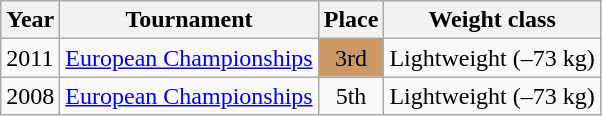<table class=wikitable>
<tr>
<th>Year</th>
<th>Tournament</th>
<th>Place</th>
<th>Weight class</th>
</tr>
<tr>
<td>2011</td>
<td><a href='#'>European Championships</a></td>
<td align="center" bgcolor=CC9966>3rd</td>
<td>Lightweight (–73 kg)</td>
</tr>
<tr>
<td>2008</td>
<td><a href='#'>European Championships</a></td>
<td align="center">5th</td>
<td>Lightweight (–73 kg)</td>
</tr>
</table>
